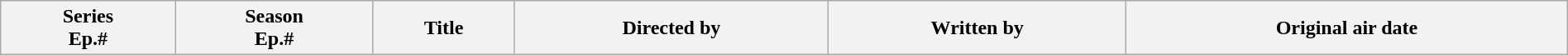<table class="wikitable plainrowheaders" style="width:100%; margin:auto;">
<tr>
<th>Series<br>Ep.#</th>
<th>Season<br>Ep.#</th>
<th>Title</th>
<th>Directed by</th>
<th>Written by</th>
<th>Original air date<br>
</th>
</tr>
</table>
